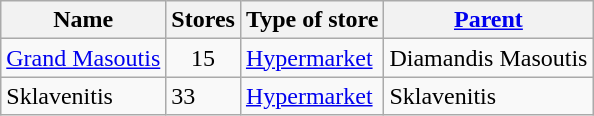<table class="wikitable sortable">
<tr>
<th>Name</th>
<th>Stores</th>
<th>Type of store</th>
<th><a href='#'>Parent</a></th>
</tr>
<tr>
<td><a href='#'>Grand Masoutis</a></td>
<td align="center">15</td>
<td><a href='#'>Hypermarket</a></td>
<td>Diamandis Masoutis</td>
</tr>
<tr>
<td>Sklavenitis</td>
<td>33</td>
<td><a href='#'>Hypermarket</a></td>
<td>Sklavenitis</td>
</tr>
</table>
